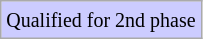<table class="wikitable">
<tr>
<td style="background:#ccccff;"><small>Qualified for 2nd phase</small></td>
</tr>
</table>
